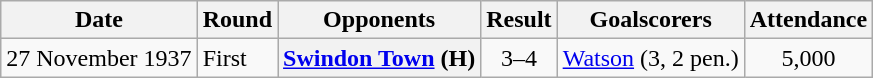<table class="wikitable plainrowheaders sortable">
<tr>
<th scope=col>Date</th>
<th scope=col>Round</th>
<th scope=col>Opponents</th>
<th scope=col>Result</th>
<th scope=col class=unsortable>Goalscorers</th>
<th scope=col>Attendance</th>
</tr>
<tr>
<td>27 November 1937</td>
<td>First</td>
<th scope=row><a href='#'>Swindon Town</a> (H)</th>
<td align=center>3–4</td>
<td><a href='#'>Watson</a> (3, 2 pen.)</td>
<td align=center>5,000</td>
</tr>
</table>
